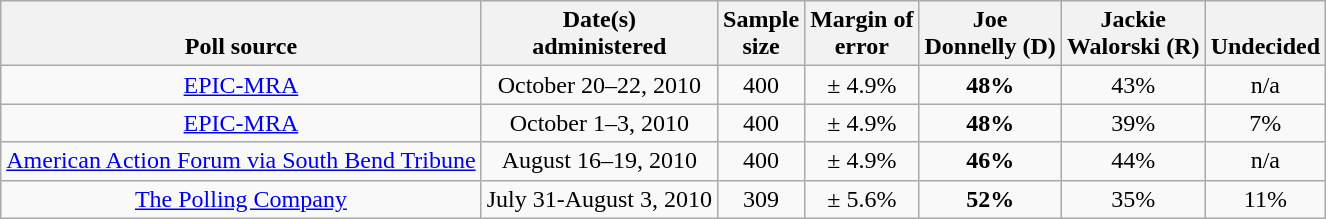<table class="wikitable" style="text-align:center">
<tr valign=bottom>
<th>Poll source</th>
<th>Date(s)<br> administered</th>
<th>Sample<br>size</th>
<th>Margin of<br>error</th>
<th align=left>Joe<br>Donnelly (D)</th>
<th align=left>Jackie<br>Walorski (R)</th>
<th>Undecided</th>
</tr>
<tr>
<td><a href='#'>EPIC-MRA</a></td>
<td>October 20–22, 2010</td>
<td>400</td>
<td>± 4.9%</td>
<td><strong>48%</strong></td>
<td>43%</td>
<td>n/a</td>
</tr>
<tr>
<td><a href='#'>EPIC-MRA</a></td>
<td>October 1–3, 2010</td>
<td>400</td>
<td>± 4.9%</td>
<td><strong>48%</strong></td>
<td>39%</td>
<td>7%</td>
</tr>
<tr>
<td><a href='#'>American Action Forum via South Bend Tribune</a></td>
<td>August 16–19, 2010</td>
<td>400</td>
<td>± 4.9%</td>
<td><strong>46%</strong></td>
<td>44%</td>
<td>n/a</td>
</tr>
<tr>
<td><a href='#'>The Polling Company</a></td>
<td>July 31-August 3, 2010</td>
<td>309</td>
<td>± 5.6%</td>
<td><strong>52%</strong></td>
<td>35%</td>
<td>11%</td>
</tr>
</table>
